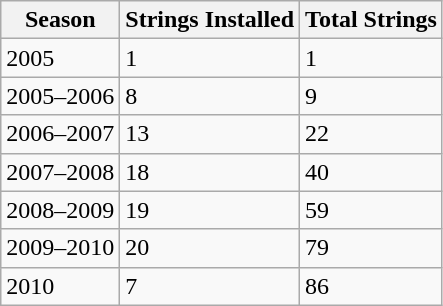<table class="wikitable">
<tr>
<th>Season</th>
<th>Strings Installed</th>
<th>Total Strings</th>
</tr>
<tr>
<td>2005</td>
<td>1</td>
<td>1</td>
</tr>
<tr>
<td>2005–2006</td>
<td>8</td>
<td>9</td>
</tr>
<tr>
<td>2006–2007</td>
<td>13</td>
<td>22</td>
</tr>
<tr>
<td>2007–2008</td>
<td>18</td>
<td>40</td>
</tr>
<tr>
<td>2008–2009</td>
<td>19</td>
<td>59</td>
</tr>
<tr>
<td>2009–2010</td>
<td>20</td>
<td>79</td>
</tr>
<tr>
<td>2010</td>
<td>7</td>
<td>86</td>
</tr>
</table>
